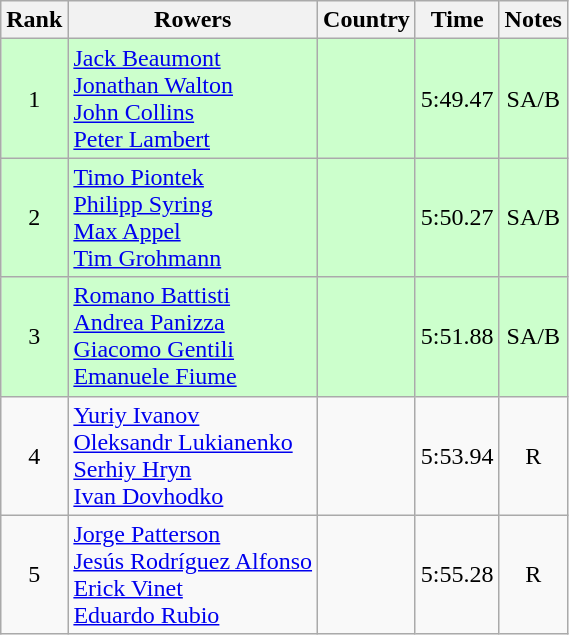<table class="wikitable" style="text-align:center">
<tr>
<th>Rank</th>
<th>Rowers</th>
<th>Country</th>
<th>Time</th>
<th>Notes</th>
</tr>
<tr bgcolor=ccffcc>
<td>1</td>
<td align="left"><a href='#'>Jack Beaumont</a><br><a href='#'>Jonathan Walton</a><br><a href='#'>John Collins</a><br><a href='#'>Peter Lambert</a></td>
<td align="left"></td>
<td>5:49.47</td>
<td>SA/B</td>
</tr>
<tr bgcolor=ccffcc>
<td>2</td>
<td align="left"><a href='#'>Timo Piontek</a><br><a href='#'>Philipp Syring</a><br><a href='#'>Max Appel</a><br><a href='#'>Tim Grohmann</a></td>
<td align="left"></td>
<td>5:50.27</td>
<td>SA/B</td>
</tr>
<tr bgcolor=ccffcc>
<td>3</td>
<td align="left"><a href='#'>Romano Battisti</a><br><a href='#'>Andrea Panizza</a><br><a href='#'>Giacomo Gentili</a><br><a href='#'>Emanuele Fiume</a></td>
<td align="left"></td>
<td>5:51.88</td>
<td>SA/B</td>
</tr>
<tr>
<td>4</td>
<td align="left"><a href='#'>Yuriy Ivanov</a><br><a href='#'>Oleksandr Lukianenko</a><br><a href='#'>Serhiy Hryn</a><br><a href='#'>Ivan Dovhodko</a></td>
<td align="left"></td>
<td>5:53.94</td>
<td>R</td>
</tr>
<tr>
<td>5</td>
<td align="left"><a href='#'>Jorge Patterson</a><br><a href='#'>Jesús Rodríguez Alfonso</a><br><a href='#'>Erick Vinet</a><br><a href='#'>Eduardo Rubio</a></td>
<td align="left"></td>
<td>5:55.28</td>
<td>R</td>
</tr>
</table>
